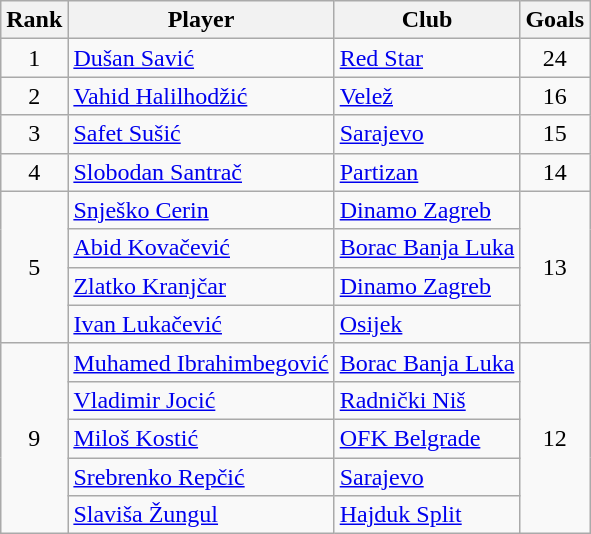<table class="wikitable" style="text-align:center">
<tr>
<th>Rank</th>
<th>Player</th>
<th>Club</th>
<th>Goals</th>
</tr>
<tr>
<td rowspan="1">1</td>
<td align="left"> <a href='#'>Dušan Savić</a></td>
<td align="left"><a href='#'>Red Star</a></td>
<td>24</td>
</tr>
<tr>
<td rowspan="1">2</td>
<td align="left"> <a href='#'>Vahid Halilhodžić</a></td>
<td align="left"><a href='#'>Velež</a></td>
<td>16</td>
</tr>
<tr>
<td rowspan="1">3</td>
<td align="left"> <a href='#'>Safet Sušić</a></td>
<td align="left"><a href='#'>Sarajevo</a></td>
<td>15</td>
</tr>
<tr>
<td rowspan="1">4</td>
<td align="left"> <a href='#'>Slobodan Santrač</a></td>
<td align="left"><a href='#'>Partizan</a></td>
<td>14</td>
</tr>
<tr>
<td rowspan="4">5</td>
<td align="left"> <a href='#'>Snješko Cerin</a></td>
<td align="left"><a href='#'>Dinamo Zagreb</a></td>
<td rowspan="4">13</td>
</tr>
<tr>
<td align="left"> <a href='#'>Abid Kovačević</a></td>
<td align="left"><a href='#'>Borac Banja Luka</a></td>
</tr>
<tr>
<td align="left"> <a href='#'>Zlatko Kranjčar</a></td>
<td align="left"><a href='#'>Dinamo Zagreb</a></td>
</tr>
<tr>
<td align="left"> <a href='#'>Ivan Lukačević</a></td>
<td align="left"><a href='#'>Osijek</a></td>
</tr>
<tr>
<td rowspan="5">9</td>
<td align="left"> <a href='#'>Muhamed Ibrahimbegović</a></td>
<td align="left"><a href='#'>Borac Banja Luka</a></td>
<td rowspan="5">12</td>
</tr>
<tr>
<td align="left"> <a href='#'>Vladimir Jocić</a></td>
<td align="left"><a href='#'>Radnički Niš</a></td>
</tr>
<tr>
<td align="left"> <a href='#'>Miloš Kostić</a></td>
<td align="left"><a href='#'>OFK Belgrade</a></td>
</tr>
<tr>
<td align="left"> <a href='#'>Srebrenko Repčić</a></td>
<td align="left"><a href='#'>Sarajevo</a></td>
</tr>
<tr>
<td align="left"> <a href='#'>Slaviša Žungul</a></td>
<td align="left"><a href='#'>Hajduk Split</a></td>
</tr>
</table>
